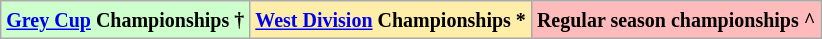<table class="wikitable">
<tr>
<td bgcolor="#ccffcc"><small><strong><a href='#'>Grey Cup</a> Championships †</strong></small></td>
<td bgcolor="#ffeeaa"><small><strong><a href='#'>West Division</a> Championships *</strong></small></td>
<td bgcolor="#ffbbbb"><small><strong>Regular season championships ^</strong></small></td>
</tr>
</table>
